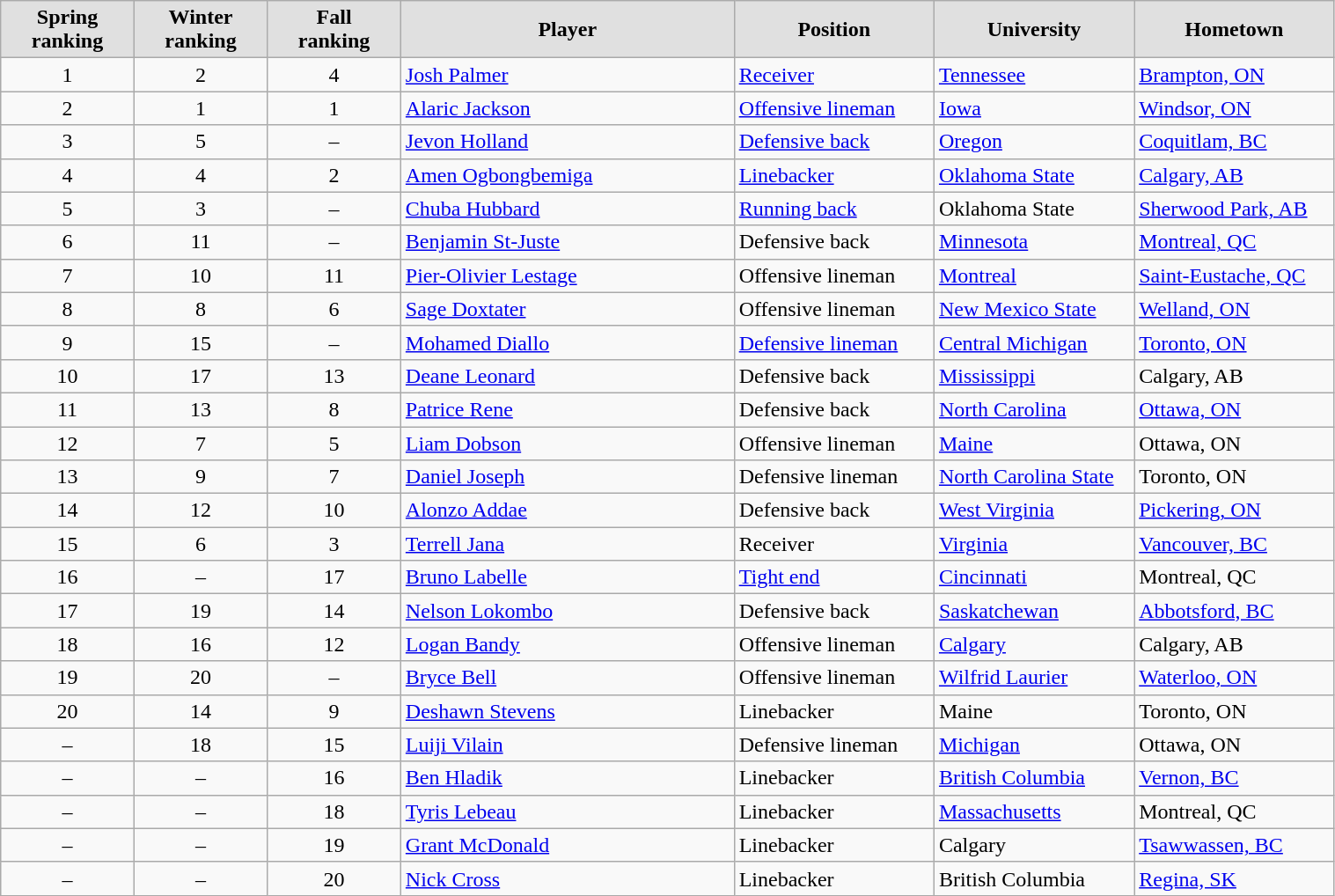<table class="wikitable sortable" width="80%">
<tr>
<th style="background:#e0e0e0; width:10%;">Spring<br>ranking</th>
<th style="background:#e0e0e0; width:10%;">Winter<br>ranking</th>
<th style="background:#e0e0e0; width:10%;">Fall<br>ranking</th>
<th style="background:#e0e0e0; width:25%;">Player</th>
<th style="background:#e0e0e0; width:15%;">Position</th>
<th style="background:#e0e0e0; width:15%;">University</th>
<th style="background:#e0e0e0; width:15%;">Hometown</th>
</tr>
<tr>
<td style="text-align:center;">1</td>
<td style="text-align:center;">2</td>
<td style="text-align:center;">4</td>
<td><a href='#'>Josh Palmer</a></td>
<td><a href='#'>Receiver</a></td>
<td><a href='#'>Tennessee</a></td>
<td><a href='#'>Brampton, ON</a></td>
</tr>
<tr>
<td style="text-align:center;">2</td>
<td style="text-align:center;">1</td>
<td style="text-align:center;">1</td>
<td><a href='#'>Alaric Jackson</a></td>
<td><a href='#'>Offensive lineman</a></td>
<td><a href='#'>Iowa</a></td>
<td><a href='#'>Windsor, ON</a></td>
</tr>
<tr>
<td style="text-align:center;">3</td>
<td style="text-align:center;">5</td>
<td style="text-align:center;">–</td>
<td><a href='#'>Jevon Holland</a></td>
<td><a href='#'>Defensive back</a></td>
<td><a href='#'>Oregon</a></td>
<td><a href='#'>Coquitlam, BC</a></td>
</tr>
<tr>
<td style="text-align:center;">4</td>
<td style="text-align:center;">4</td>
<td style="text-align:center;">2</td>
<td><a href='#'>Amen Ogbongbemiga</a></td>
<td><a href='#'>Linebacker</a></td>
<td><a href='#'>Oklahoma State</a></td>
<td><a href='#'>Calgary, AB</a></td>
</tr>
<tr>
<td style="text-align:center;">5</td>
<td style="text-align:center;">3</td>
<td style="text-align:center;">–</td>
<td><a href='#'>Chuba Hubbard</a></td>
<td><a href='#'>Running back</a></td>
<td>Oklahoma State</td>
<td><a href='#'>Sherwood Park, AB</a></td>
</tr>
<tr>
<td style="text-align:center;">6</td>
<td style="text-align:center;">11</td>
<td style="text-align:center;">–</td>
<td><a href='#'>Benjamin St-Juste</a></td>
<td>Defensive back</td>
<td><a href='#'>Minnesota</a></td>
<td><a href='#'>Montreal, QC</a></td>
</tr>
<tr>
<td style="text-align:center;">7</td>
<td style="text-align:center;">10</td>
<td style="text-align:center;">11</td>
<td><a href='#'>Pier-Olivier Lestage</a></td>
<td>Offensive lineman</td>
<td><a href='#'>Montreal</a></td>
<td><a href='#'>Saint-Eustache, QC</a></td>
</tr>
<tr>
<td style="text-align:center;">8</td>
<td style="text-align:center;">8</td>
<td style="text-align:center;">6</td>
<td><a href='#'>Sage Doxtater</a></td>
<td>Offensive lineman</td>
<td><a href='#'>New Mexico State</a></td>
<td><a href='#'>Welland, ON</a></td>
</tr>
<tr>
<td style="text-align:center;">9</td>
<td style="text-align:center;">15</td>
<td style="text-align:center;">–</td>
<td><a href='#'>Mohamed Diallo</a></td>
<td><a href='#'>Defensive lineman</a></td>
<td><a href='#'>Central Michigan</a></td>
<td><a href='#'>Toronto, ON</a></td>
</tr>
<tr>
<td style="text-align:center;">10</td>
<td style="text-align:center;">17</td>
<td style="text-align:center;">13</td>
<td><a href='#'>Deane Leonard</a></td>
<td>Defensive back</td>
<td><a href='#'>Mississippi</a></td>
<td>Calgary, AB</td>
</tr>
<tr>
<td style="text-align:center;">11</td>
<td style="text-align:center;">13</td>
<td style="text-align:center;">8</td>
<td><a href='#'>Patrice Rene</a></td>
<td>Defensive back</td>
<td><a href='#'>North Carolina</a></td>
<td><a href='#'>Ottawa, ON</a></td>
</tr>
<tr>
<td style="text-align:center;">12</td>
<td style="text-align:center;">7</td>
<td style="text-align:center;">5</td>
<td><a href='#'>Liam Dobson</a></td>
<td>Offensive lineman</td>
<td><a href='#'>Maine</a></td>
<td>Ottawa, ON</td>
</tr>
<tr>
<td style="text-align:center;">13</td>
<td style="text-align:center;">9</td>
<td style="text-align:center;">7</td>
<td><a href='#'>Daniel Joseph</a></td>
<td>Defensive lineman</td>
<td><a href='#'>North Carolina State</a></td>
<td>Toronto, ON</td>
</tr>
<tr>
<td style="text-align:center;">14</td>
<td style="text-align:center;">12</td>
<td style="text-align:center;">10</td>
<td><a href='#'>Alonzo Addae</a></td>
<td>Defensive back</td>
<td><a href='#'>West Virginia</a></td>
<td><a href='#'>Pickering, ON</a></td>
</tr>
<tr>
<td style="text-align:center;">15</td>
<td style="text-align:center;">6</td>
<td style="text-align:center;">3</td>
<td><a href='#'>Terrell Jana</a></td>
<td>Receiver</td>
<td><a href='#'>Virginia</a></td>
<td><a href='#'>Vancouver, BC</a></td>
</tr>
<tr>
<td style="text-align:center;">16</td>
<td style="text-align:center;">–</td>
<td style="text-align:center;">17</td>
<td><a href='#'>Bruno Labelle</a></td>
<td><a href='#'>Tight end</a></td>
<td><a href='#'>Cincinnati</a></td>
<td>Montreal, QC</td>
</tr>
<tr>
<td style="text-align:center;">17</td>
<td style="text-align:center;">19</td>
<td style="text-align:center;">14</td>
<td><a href='#'>Nelson Lokombo</a></td>
<td>Defensive back</td>
<td><a href='#'>Saskatchewan</a></td>
<td><a href='#'>Abbotsford, BC</a></td>
</tr>
<tr>
<td style="text-align:center;">18</td>
<td style="text-align:center;">16</td>
<td style="text-align:center;">12</td>
<td><a href='#'>Logan Bandy</a></td>
<td>Offensive lineman</td>
<td><a href='#'>Calgary</a></td>
<td>Calgary, AB</td>
</tr>
<tr>
<td style="text-align:center;">19</td>
<td style="text-align:center;">20</td>
<td style="text-align:center;">–</td>
<td><a href='#'>Bryce Bell</a></td>
<td>Offensive lineman</td>
<td><a href='#'>Wilfrid Laurier</a></td>
<td><a href='#'>Waterloo, ON</a></td>
</tr>
<tr>
<td style="text-align:center;">20</td>
<td style="text-align:center;">14</td>
<td style="text-align:center;">9</td>
<td><a href='#'>Deshawn Stevens</a></td>
<td>Linebacker</td>
<td>Maine</td>
<td>Toronto, ON</td>
</tr>
<tr>
<td style="text-align:center;">–</td>
<td style="text-align:center;">18</td>
<td style="text-align:center;">15</td>
<td><a href='#'>Luiji Vilain</a></td>
<td>Defensive lineman</td>
<td><a href='#'>Michigan</a></td>
<td>Ottawa, ON</td>
</tr>
<tr>
<td style="text-align:center;">–</td>
<td style="text-align:center;">–</td>
<td style="text-align:center;">16</td>
<td><a href='#'>Ben Hladik</a></td>
<td>Linebacker</td>
<td><a href='#'>British Columbia</a></td>
<td><a href='#'>Vernon, BC</a></td>
</tr>
<tr>
<td style="text-align:center;">–</td>
<td style="text-align:center;">–</td>
<td style="text-align:center;">18</td>
<td><a href='#'>Tyris Lebeau</a></td>
<td>Linebacker</td>
<td><a href='#'>Massachusetts</a></td>
<td>Montreal, QC</td>
</tr>
<tr>
<td style="text-align:center;">–</td>
<td style="text-align:center;">–</td>
<td style="text-align:center;">19</td>
<td><a href='#'>Grant McDonald</a></td>
<td>Linebacker</td>
<td>Calgary</td>
<td><a href='#'>Tsawwassen, BC</a></td>
</tr>
<tr>
<td style="text-align:center;">–</td>
<td style="text-align:center;">–</td>
<td style="text-align:center;">20</td>
<td><a href='#'>Nick Cross</a></td>
<td>Linebacker</td>
<td>British Columbia</td>
<td><a href='#'>Regina, SK</a></td>
</tr>
</table>
